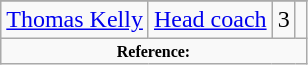<table class="wikitable">
<tr>
</tr>
<tr>
<td><a href='#'>Thomas Kelly</a></td>
<td><a href='#'>Head coach</a></td>
<td>3</td>
<td></td>
</tr>
<tr>
<td colspan="4" style="font-size: 8pt" align="center"><strong>Reference:</strong></td>
</tr>
</table>
